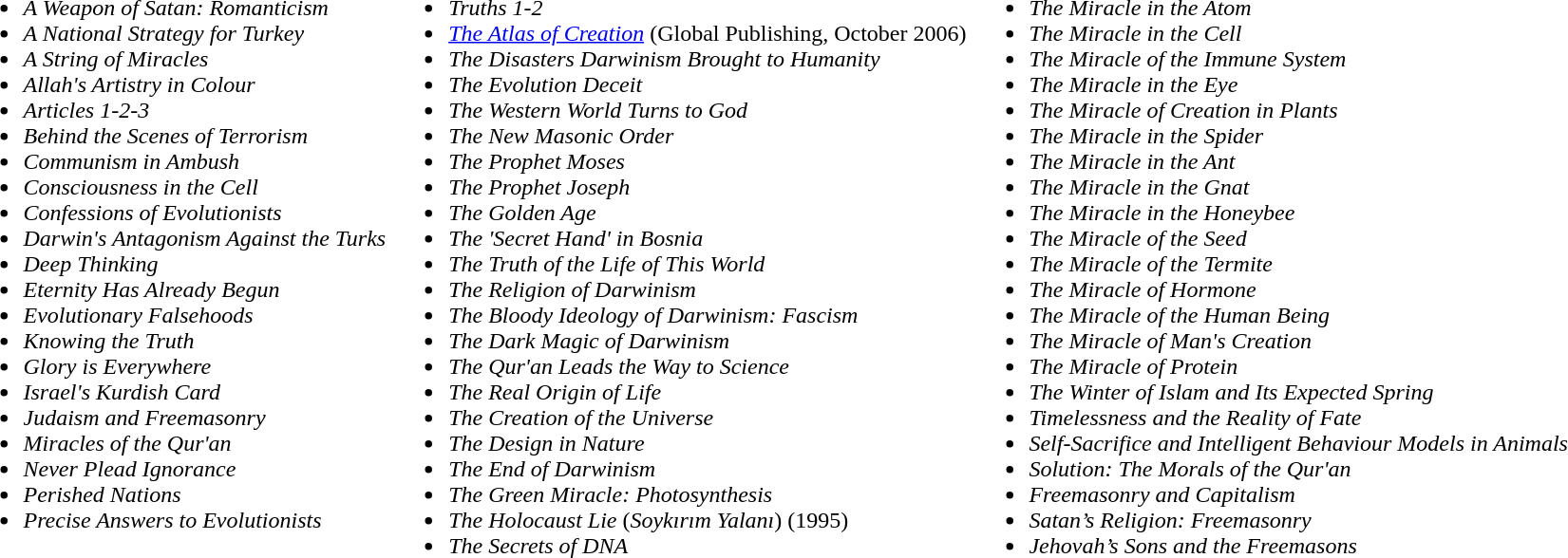<table>
<tr>
<td valign=top><br><ul><li><em>A Weapon of Satan: Romanticism</em></li><li><em>A National Strategy for Turkey</em></li><li><em>A String of Miracles</em></li><li><em>Allah's Artistry in Colour</em></li><li><em>Articles 1-2-3</em></li><li><em>Behind the Scenes of Terrorism</em></li><li><em>Communism in Ambush</em></li><li><em>Consciousness in the Cell</em></li><li><em>Confessions of Evolutionists</em></li><li><em>Darwin's Antagonism Against the Turks</em></li><li><em>Deep Thinking</em></li><li><em>Eternity Has Already Begun</em></li><li><em>Evolutionary Falsehoods</em></li><li><em>Knowing the Truth</em></li><li><em>Glory is Everywhere</em></li><li><em>Israel's Kurdish Card</em></li><li><em>Judaism and Freemasonry</em></li><li><em>Miracles of the Qur'an</em></li><li><em>Never Plead Ignorance</em></li><li><em>Perished Nations</em></li><li><em>Precise Answers to Evolutionists</em></li></ul></td>
<td valign=top><br><ul><li><em>Truths 1-2</em></li><li><em><a href='#'>The Atlas of Creation</a></em> (Global Publishing, October 2006)</li><li><em>The Disasters Darwinism Brought to Humanity</em></li><li><em>The Evolution Deceit</em></li><li><em>The Western World Turns to God</em></li><li><em>The New Masonic Order</em></li><li><em>The Prophet Moses</em></li><li><em>The Prophet Joseph</em></li><li><em>The Golden Age</em></li><li><em>The 'Secret Hand' in Bosnia</em></li><li><em>The Truth of the Life of This World</em></li><li><em>The Religion of Darwinism</em></li><li><em>The Bloody Ideology of Darwinism: Fascism</em></li><li><em>The Dark Magic of Darwinism</em></li><li><em>The Qur'an Leads the Way to Science</em></li><li><em>The Real Origin of Life</em></li><li><em>The Creation of the Universe</em></li><li><em>The Design in Nature</em></li><li><em>The End of Darwinism</em></li><li><em>The Green Miracle: Photosynthesis</em></li><li><em>The Holocaust Lie</em> (<em>Soykırım Yalanı</em>) (1995)</li><li><em>The Secrets of DNA</em></li></ul></td>
<td valign=top><br><ul><li><em>The Miracle in the Atom</em></li><li><em>The Miracle in the Cell</em></li><li><em>The Miracle of the Immune System</em></li><li><em>The Miracle in the Eye</em></li><li><em>The Miracle of Creation in Plants</em></li><li><em>The Miracle in the Spider</em></li><li><em>The Miracle in the Ant</em></li><li><em>The Miracle in the Gnat</em></li><li><em>The Miracle in the Honeybee</em></li><li><em>The Miracle of the Seed</em></li><li><em>The Miracle of the Termite</em></li><li><em>The Miracle of Hormone</em></li><li><em>The Miracle of the Human Being</em></li><li><em>The Miracle of Man's Creation</em></li><li><em>The Miracle of Protein</em></li><li><em>The Winter of Islam and Its Expected Spring</em></li><li><em>Timelessness and the Reality of Fate</em></li><li><em>Self-Sacrifice and Intelligent Behaviour Models in Animals</em></li><li><em>Solution: The Morals of the Qur'an</em></li><li><em>Freemasonry and Capitalism</em></li><li><em>Satan’s Religion: Freemasonry</em></li><li><em>Jehovah’s Sons and the Freemasons</em></li></ul></td>
</tr>
</table>
